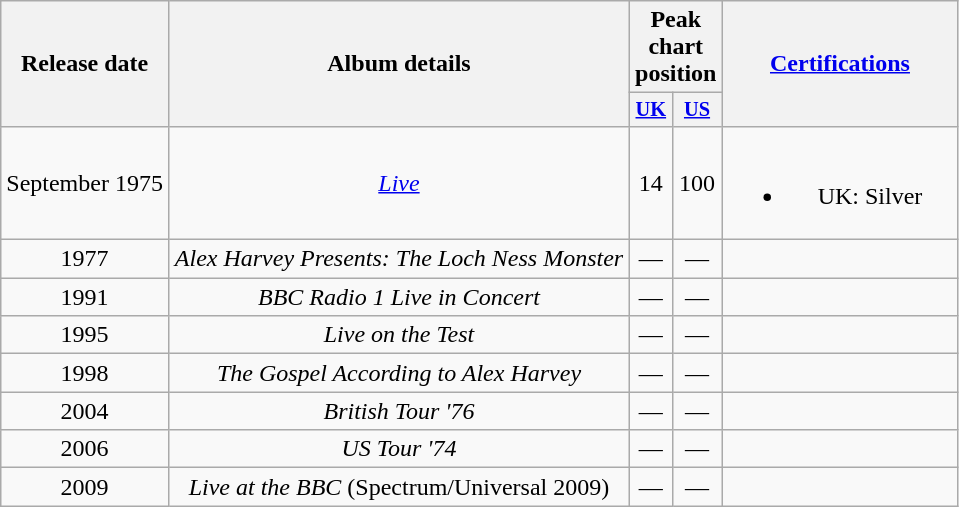<table class="wikitable">
<tr>
<th rowspan="2">Release date</th>
<th rowspan="2" style="width:300px;">Album details</th>
<th colspan="2">Peak chart position</th>
<th rowspan="2" style="width:150px;"><a href='#'>Certifications</a><br></th>
</tr>
<tr>
<th style="width:1em;font-size:85%"><a href='#'>UK</a><br></th>
<th style="width:1em;font-size:85%"><a href='#'>US</a><br></th>
</tr>
<tr style="text-align:center;">
<td>September 1975</td>
<td><em><a href='#'>Live</a></em></td>
<td>14</td>
<td>100</td>
<td><br><ul><li>UK: Silver</li></ul></td>
</tr>
<tr style="text-align:center;">
<td>1977</td>
<td><em>Alex Harvey Presents: The Loch Ness Monster</em></td>
<td>—</td>
<td>—</td>
<td></td>
</tr>
<tr style="text-align:center;">
<td>1991</td>
<td><em>BBC Radio 1 Live in Concert</em></td>
<td>—</td>
<td>—</td>
<td></td>
</tr>
<tr style="text-align:center;">
<td>1995</td>
<td><em>Live on the Test</em></td>
<td>—</td>
<td>—</td>
<td></td>
</tr>
<tr style="text-align:center;">
<td>1998</td>
<td><em>The Gospel According to Alex Harvey</em></td>
<td>—</td>
<td>—</td>
<td></td>
</tr>
<tr style="text-align:center;">
<td>2004</td>
<td><em>British Tour '76</em></td>
<td>—</td>
<td>—</td>
<td></td>
</tr>
<tr style="text-align:center;">
<td>2006</td>
<td><em>US Tour '74</em></td>
<td>—</td>
<td>—</td>
<td></td>
</tr>
<tr style="text-align:center;">
<td>2009</td>
<td><em>Live at the BBC</em> (Spectrum/Universal 2009)</td>
<td>—</td>
<td>—</td>
<td></td>
</tr>
</table>
